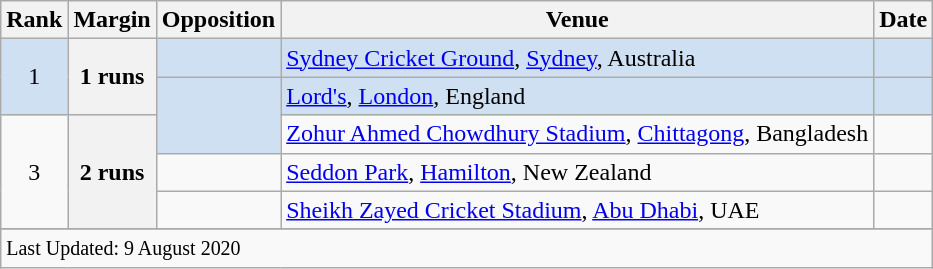<table class="wikitable plainrowheaders sortable">
<tr>
<th scope=col>Rank</th>
<th scope=col>Margin</th>
<th scope=col>Opposition</th>
<th scope=col>Venue</th>
<th scope=col>Date</th>
</tr>
<tr bgcolor=#cee0f2>
<td align=center rowspan=2>1</td>
<th scope=row style=text-align:center rowspan=2>1 runs</th>
<td></td>
<td><a href='#'>Sydney Cricket Ground</a>, <a href='#'>Sydney</a>, Australia</td>
<td></td>
</tr>
<tr bgcolor=#cee0f2>
<td rowspan=2></td>
<td><a href='#'>Lord's</a>, <a href='#'>London</a>, England</td>
<td> </td>
</tr>
<tr>
<td align=center rowspan=3>3</td>
<th scope=row style=text-align:center rowspan=3>2 runs</th>
<td><a href='#'>Zohur Ahmed Chowdhury Stadium</a>, <a href='#'>Chittagong</a>, Bangladesh</td>
<td> </td>
</tr>
<tr>
<td></td>
<td><a href='#'>Seddon Park</a>, <a href='#'>Hamilton</a>, New Zealand</td>
<td></td>
</tr>
<tr>
<td></td>
<td><a href='#'>Sheikh Zayed Cricket Stadium</a>, <a href='#'>Abu Dhabi</a>, UAE</td>
<td></td>
</tr>
<tr>
</tr>
<tr class=sortbottom>
<td colspan=5><small>Last Updated: 9 August 2020</small></td>
</tr>
</table>
